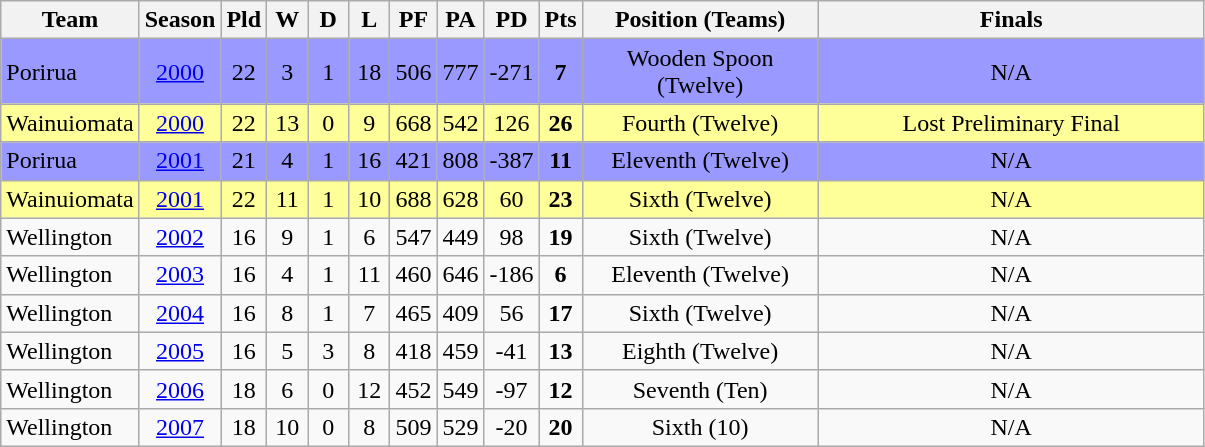<table class="wikitable sortable" style="text-align:center;">
<tr>
<th width=30>Team</th>
<th width=30>Season</th>
<th width=20 abbr="Played">Pld</th>
<th width=20 abbr="Won">W</th>
<th width=20 abbr="Drawn">D</th>
<th width=20 abbr="Lost">L</th>
<th width=20 abbr="Points for">PF</th>
<th width=20 abbr="Points against">PA</th>
<th width=20 abbr="Points difference">PD</th>
<th width=20 abbr="Points">Pts</th>
<th width=150>Position (Teams)</th>
<th width=250>Finals</th>
</tr>
<tr style="background:#9999FF;">
<td style="text-align:left;">Porirua</td>
<td><a href='#'>2000</a></td>
<td>22</td>
<td>3</td>
<td>1</td>
<td>18</td>
<td>506</td>
<td>777</td>
<td>-271</td>
<td><strong>7</strong></td>
<td>Wooden Spoon (Twelve)</td>
<td>N/A</td>
</tr>
<tr style="background: #FFFF99;">
<td style="text-align:left;">Wainuiomata</td>
<td><a href='#'>2000</a></td>
<td>22</td>
<td>13</td>
<td>0</td>
<td>9</td>
<td>668</td>
<td>542</td>
<td>126</td>
<td><strong>26</strong></td>
<td>Fourth (Twelve)</td>
<td>Lost Preliminary Final</td>
</tr>
<tr style="background: #9999FF;">
<td style="text-align:left;">Porirua</td>
<td><a href='#'>2001</a></td>
<td>21</td>
<td>4</td>
<td>1</td>
<td>16</td>
<td>421</td>
<td>808</td>
<td>-387</td>
<td><strong>11</strong></td>
<td>Eleventh (Twelve)</td>
<td>N/A</td>
</tr>
<tr style="background: #FFFF99;">
<td style="text-align:left;">Wainuiomata</td>
<td><a href='#'>2001</a></td>
<td>22</td>
<td>11</td>
<td>1</td>
<td>10</td>
<td>688</td>
<td>628</td>
<td>60</td>
<td><strong>23</strong></td>
<td>Sixth (Twelve)</td>
<td>N/A</td>
</tr>
<tr>
<td style="text-align:left;">Wellington</td>
<td><a href='#'>2002</a></td>
<td>16</td>
<td>9</td>
<td>1</td>
<td>6</td>
<td>547</td>
<td>449</td>
<td>98</td>
<td><strong>19</strong></td>
<td>Sixth (Twelve)</td>
<td>N/A</td>
</tr>
<tr>
<td style="text-align:left;">Wellington</td>
<td><a href='#'>2003</a></td>
<td>16</td>
<td>4</td>
<td>1</td>
<td>11</td>
<td>460</td>
<td>646</td>
<td>-186</td>
<td><strong>6</strong></td>
<td>Eleventh (Twelve)</td>
<td>N/A</td>
</tr>
<tr>
<td style="text-align:left;">Wellington</td>
<td><a href='#'>2004</a></td>
<td>16</td>
<td>8</td>
<td>1</td>
<td>7</td>
<td>465</td>
<td>409</td>
<td>56</td>
<td><strong>17</strong></td>
<td>Sixth (Twelve)</td>
<td>N/A</td>
</tr>
<tr>
<td style="text-align:left;">Wellington</td>
<td><a href='#'>2005</a></td>
<td>16</td>
<td>5</td>
<td>3</td>
<td>8</td>
<td>418</td>
<td>459</td>
<td>-41</td>
<td><strong>13</strong></td>
<td>Eighth (Twelve)</td>
<td>N/A</td>
</tr>
<tr>
<td style="text-align:left;">Wellington</td>
<td><a href='#'>2006</a></td>
<td>18</td>
<td>6</td>
<td>0</td>
<td>12</td>
<td>452</td>
<td>549</td>
<td>-97</td>
<td><strong>12</strong></td>
<td>Seventh (Ten)</td>
<td>N/A</td>
</tr>
<tr>
<td style="text-align:left;">Wellington</td>
<td><a href='#'>2007</a></td>
<td>18</td>
<td>10</td>
<td>0</td>
<td>8</td>
<td>509</td>
<td>529</td>
<td>-20</td>
<td><strong>20</strong></td>
<td>Sixth (10)</td>
<td>N/A</td>
</tr>
</table>
